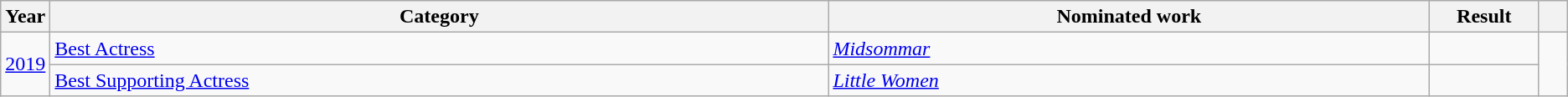<table class="wikitable sortable">
<tr>
<th scope="col" style="width:1em;">Year</th>
<th scope="col" style="width:39em;">Category</th>
<th scope="col" style="width:30em;">Nominated work</th>
<th scope="col" style="width:5em;">Result</th>
<th scope="col" style="width:1em;"class="unsortable"></th>
</tr>
<tr>
<td rowspan="2"><a href='#'>2019</a></td>
<td><a href='#'>Best Actress</a></td>
<td><em><a href='#'>Midsommar</a></em></td>
<td></td>
<td rowspan="2" align="center"></td>
</tr>
<tr>
<td><a href='#'>Best Supporting Actress</a></td>
<td><em><a href='#'>Little Women</a></em></td>
<td></td>
</tr>
</table>
